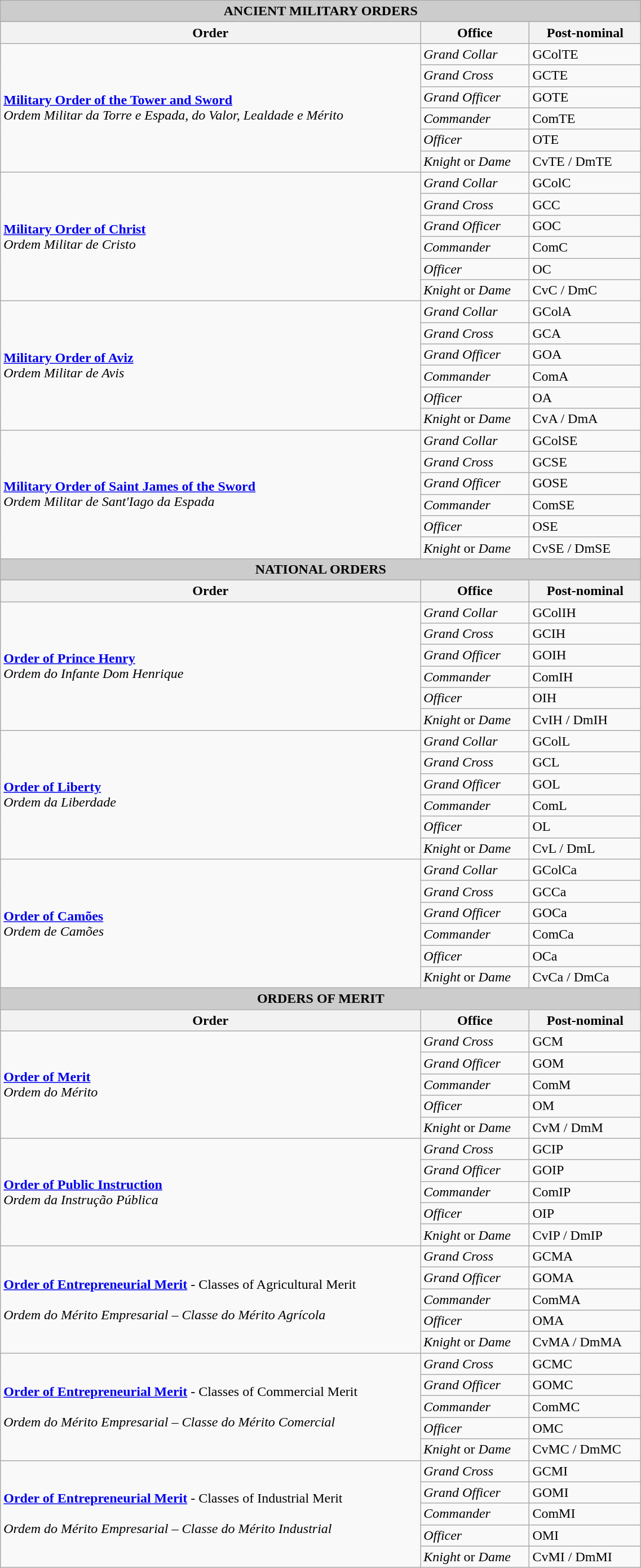<table class="wikitable" width=60%>
<tr>
<th colspan=3 style="background-color:#cccccc">ANCIENT MILITARY ORDERS</th>
</tr>
<tr>
<th>Order</th>
<th>Office</th>
<th>Post-nominal</th>
</tr>
<tr>
<td rowspan=6><strong><a href='#'>Military Order of the Tower and Sword</a></strong> <br> <em>Ordem Militar da Torre e Espada, do Valor, Lealdade e Mérito</em></td>
<td><em>Grand Collar</em></td>
<td>GColTE</td>
</tr>
<tr>
<td><em>Grand Cross</em></td>
<td>GCTE</td>
</tr>
<tr>
<td><em>Grand Officer</em></td>
<td>GOTE</td>
</tr>
<tr>
<td><em>Commander</em></td>
<td>ComTE</td>
</tr>
<tr>
<td><em>Officer</em></td>
<td>OTE</td>
</tr>
<tr>
<td><em>Knight</em> or <em>Dame</em></td>
<td>CvTE / DmTE</td>
</tr>
<tr>
<td rowspan=6><strong><a href='#'>Military Order of Christ</a></strong> <br>  <em>Ordem Militar de Cristo</em></td>
<td><em>Grand Collar</em></td>
<td>GColC</td>
</tr>
<tr>
<td><em>Grand Cross</em></td>
<td>GCC</td>
</tr>
<tr>
<td><em>Grand Officer</em></td>
<td>GOC</td>
</tr>
<tr>
<td><em>Commander</em></td>
<td>ComC</td>
</tr>
<tr>
<td><em>Officer</em></td>
<td>OC</td>
</tr>
<tr>
<td><em>Knight</em> or <em>Dame</em></td>
<td>CvC / DmC</td>
</tr>
<tr>
<td rowspan=6><strong><a href='#'>Military Order of Aviz</a></strong> <br> <em>Ordem Militar de Avis</em></td>
<td><em>Grand Collar</em></td>
<td>GColA</td>
</tr>
<tr>
<td><em>Grand Cross</em></td>
<td>GCA</td>
</tr>
<tr>
<td><em>Grand Officer</em></td>
<td>GOA</td>
</tr>
<tr>
<td><em>Commander</em></td>
<td>ComA</td>
</tr>
<tr>
<td><em>Officer</em></td>
<td>OA</td>
</tr>
<tr>
<td><em>Knight</em> or <em>Dame</em></td>
<td>CvA / DmA</td>
</tr>
<tr>
<td rowspan=6><strong><a href='#'>Military Order of Saint James of the Sword</a></strong> <br> <em>Ordem Militar de Sant'Iago da Espada</em></td>
<td><em>Grand Collar</em></td>
<td>GColSE</td>
</tr>
<tr>
<td><em>Grand Cross</em></td>
<td>GCSE</td>
</tr>
<tr>
<td><em>Grand Officer</em></td>
<td>GOSE</td>
</tr>
<tr>
<td><em>Commander</em></td>
<td>ComSE</td>
</tr>
<tr>
<td><em>Officer</em></td>
<td>OSE</td>
</tr>
<tr>
<td><em>Knight</em> or <em>Dame</em></td>
<td>CvSE / DmSE</td>
</tr>
<tr>
<th colspan=3 style="background-color:#cccccc">NATIONAL ORDERS</th>
</tr>
<tr>
<th>Order</th>
<th>Office</th>
<th>Post-nominal</th>
</tr>
<tr>
<td rowspan=6><strong><a href='#'>Order of Prince Henry</a></strong> <br> <em>Ordem do Infante Dom Henrique</em></td>
<td><em>Grand Collar</em></td>
<td>GColIH</td>
</tr>
<tr>
<td><em>Grand Cross</em></td>
<td>GCIH</td>
</tr>
<tr>
<td><em>Grand Officer</em></td>
<td>GOIH</td>
</tr>
<tr>
<td><em>Commander</em></td>
<td>ComIH</td>
</tr>
<tr>
<td><em>Officer</em></td>
<td>OIH</td>
</tr>
<tr>
<td><em>Knight</em> or <em>Dame</em></td>
<td>CvIH / DmIH</td>
</tr>
<tr>
<td rowspan=6><strong><a href='#'>Order of Liberty</a></strong> <br> <em>Ordem da Liberdade</em></td>
<td><em>Grand Collar</em></td>
<td>GColL</td>
</tr>
<tr>
<td><em>Grand Cross</em></td>
<td>GCL</td>
</tr>
<tr>
<td><em>Grand Officer</em></td>
<td>GOL</td>
</tr>
<tr>
<td><em>Commander</em></td>
<td>ComL</td>
</tr>
<tr>
<td><em>Officer</em></td>
<td>OL</td>
</tr>
<tr>
<td><em>Knight</em> or <em>Dame</em></td>
<td>CvL / DmL</td>
</tr>
<tr>
<td rowspan=6><strong><a href='#'>Order of Camões</a></strong> <br> <em>Ordem de Camões</em></td>
<td><em>Grand Collar</em></td>
<td>GColCa</td>
</tr>
<tr>
<td><em>Grand Cross</em></td>
<td>GCCa</td>
</tr>
<tr>
<td><em>Grand Officer</em></td>
<td>GOCa</td>
</tr>
<tr>
<td><em>Commander</em></td>
<td>ComCa</td>
</tr>
<tr>
<td><em>Officer</em></td>
<td>OCa</td>
</tr>
<tr>
<td><em>Knight</em> or <em>Dame</em></td>
<td>CvCa / DmCa</td>
</tr>
<tr>
<th colspan=3 style="background-color:#cccccc">ORDERS OF MERIT</th>
</tr>
<tr>
<th>Order</th>
<th>Office</th>
<th>Post-nominal</th>
</tr>
<tr>
<td rowspan=5><strong><a href='#'>Order of Merit</a></strong> <br> <em>Ordem do Mérito</em></td>
<td><em>Grand Cross</em></td>
<td>GCM</td>
</tr>
<tr>
<td><em>Grand Officer</em></td>
<td>GOM</td>
</tr>
<tr>
<td><em>Commander</em></td>
<td>ComM</td>
</tr>
<tr>
<td><em>Officer</em></td>
<td>OM</td>
</tr>
<tr>
<td><em>Knight</em> or <em>Dame</em></td>
<td>CvM / DmM</td>
</tr>
<tr>
<td rowspan=5><strong><a href='#'>Order of Public Instruction</a></strong> <br> <em>Ordem da Instrução Pública</em></td>
<td><em>Grand Cross</em></td>
<td>GCIP</td>
</tr>
<tr>
<td><em>Grand Officer</em></td>
<td>GOIP</td>
</tr>
<tr>
<td><em>Commander</em></td>
<td>ComIP</td>
</tr>
<tr>
<td><em>Officer</em></td>
<td>OIP</td>
</tr>
<tr>
<td><em>Knight</em> or <em>Dame</em></td>
<td>CvIP / DmIP</td>
</tr>
<tr>
<td rowspan=5><strong><a href='#'>Order of Entrepreneurial Merit</a></strong> - Classes of Agricultural Merit <br><br><em>Ordem do Mérito Empresarial – Classe do Mérito Agrícola</em></td>
<td><em>Grand Cross</em></td>
<td>GCMA</td>
</tr>
<tr>
<td><em>Grand Officer</em></td>
<td>GOMA</td>
</tr>
<tr>
<td><em>Commander</em></td>
<td>ComMA</td>
</tr>
<tr>
<td><em>Officer</em></td>
<td>OMA</td>
</tr>
<tr>
<td><em>Knight</em> or <em>Dame</em></td>
<td>CvMA / DmMA</td>
</tr>
<tr>
<td rowspan=5><strong><a href='#'>Order of Entrepreneurial Merit</a></strong> - Classes of Commercial Merit <br><br><em>Ordem do Mérito Empresarial – Classe do Mérito Comercial</em></td>
<td><em>Grand Cross</em></td>
<td>GCMC</td>
</tr>
<tr>
<td><em>Grand Officer</em></td>
<td>GOMC</td>
</tr>
<tr>
<td><em>Commander</em></td>
<td>ComMC</td>
</tr>
<tr>
<td><em>Officer</em></td>
<td>OMC</td>
</tr>
<tr>
<td><em>Knight</em> or <em>Dame</em></td>
<td>CvMC / DmMC</td>
</tr>
<tr>
<td rowspan=5><strong><a href='#'>Order of Entrepreneurial Merit</a></strong> - Classes of Industrial Merit <br><br><em>Ordem do Mérito Empresarial – Classe do Mérito Industrial</em></td>
<td><em>Grand Cross</em></td>
<td>GCMI</td>
</tr>
<tr>
<td><em>Grand Officer</em></td>
<td>GOMI</td>
</tr>
<tr>
<td><em>Commander</em></td>
<td>ComMI</td>
</tr>
<tr>
<td><em>Officer</em></td>
<td>OMI</td>
</tr>
<tr>
<td><em>Knight</em> or <em>Dame</em></td>
<td>CvMI / DmMI</td>
</tr>
</table>
